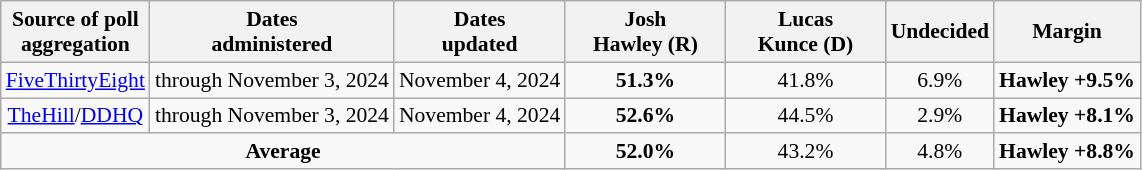<table class="wikitable sortable" style="text-align:center;font-size:90%;line-height:17px">
<tr>
<th>Source of poll<br>aggregation</th>
<th>Dates<br>administered</th>
<th>Dates<br>updated</th>
<th style="width:100px;">Josh<br>Hawley (R)</th>
<th style="width:100px;">Lucas<br>Kunce (D)</th>
<th>Undecided<br></th>
<th>Margin</th>
</tr>
<tr>
<td><a href='#'>FiveThirtyEight</a></td>
<td>through November 3, 2024</td>
<td>November 4, 2024</td>
<td><strong>51.3%</strong></td>
<td>41.8%</td>
<td>6.9%</td>
<td><strong>Hawley +9.5%</strong></td>
</tr>
<tr>
<td><a href='#'>TheHill</a>/<a href='#'>DDHQ</a></td>
<td>through November 3, 2024</td>
<td>November 4, 2024</td>
<td><strong>52.6%</strong></td>
<td>44.5%</td>
<td>2.9%</td>
<td><strong>Hawley +8.1%</strong></td>
</tr>
<tr>
<td colspan="3"><strong>Average</strong></td>
<td><strong>52.0%</strong></td>
<td>43.2%</td>
<td>4.8%</td>
<td><strong>Hawley +8.8%</strong></td>
</tr>
</table>
